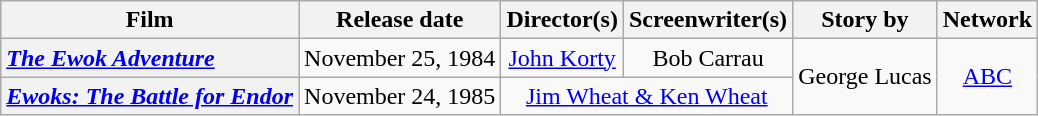<table class="wikitable plainrowheaders" style="text-align:center" border="1">
<tr>
<th>Film</th>
<th>Release date</th>
<th>Director(s)</th>
<th>Screenwriter(s)</th>
<th>Story by</th>
<th>Network</th>
</tr>
<tr>
<th scope=row style="text-align:left"><em><a href='#'>The Ewok Adventure</a></em></th>
<td style="text-align:left">November 25, 1984</td>
<td><a href='#'>John Korty</a></td>
<td>Bob Carrau</td>
<td rowspan="2">George Lucas</td>
<td rowspan="2"><a href='#'>ABC</a></td>
</tr>
<tr>
<th scope=row style="text-align:left"><em><a href='#'>Ewoks: The Battle for Endor</a></em></th>
<td style="text-align:left">November 24, 1985</td>
<td colspan="2"><a href='#'>Jim Wheat & Ken Wheat</a></td>
</tr>
</table>
